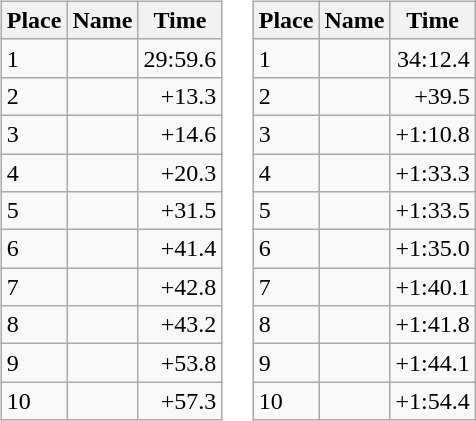<table border="0">
<tr>
<td valign="top"><br><table class="wikitable">
<tr>
<th>Place</th>
<th>Name</th>
<th>Time</th>
</tr>
<tr>
<td>1</td>
<td></td>
<td align="right">29:59.6</td>
</tr>
<tr>
<td>2</td>
<td></td>
<td align="right">+13.3</td>
</tr>
<tr>
<td>3</td>
<td></td>
<td align="right">+14.6</td>
</tr>
<tr>
<td>4</td>
<td></td>
<td align="right">+20.3</td>
</tr>
<tr>
<td>5</td>
<td></td>
<td align="right">+31.5</td>
</tr>
<tr>
<td>6</td>
<td></td>
<td align="right">+41.4</td>
</tr>
<tr>
<td>7</td>
<td></td>
<td align="right">+42.8</td>
</tr>
<tr>
<td>8</td>
<td></td>
<td align="right">+43.2</td>
</tr>
<tr>
<td>9</td>
<td></td>
<td align="right">+53.8</td>
</tr>
<tr>
<td>10</td>
<td></td>
<td align="right">+57.3</td>
</tr>
</table>
</td>
<td valign="top"><br><table class="wikitable">
<tr>
<th>Place</th>
<th>Name</th>
<th>Time</th>
</tr>
<tr>
<td>1</td>
<td></td>
<td align="right">34:12.4</td>
</tr>
<tr>
<td>2</td>
<td></td>
<td align="right">+39.5</td>
</tr>
<tr>
<td>3</td>
<td></td>
<td align="right">+1:10.8</td>
</tr>
<tr>
<td>4</td>
<td></td>
<td align="right">+1:33.3</td>
</tr>
<tr>
<td>5</td>
<td></td>
<td align="right">+1:33.5</td>
</tr>
<tr>
<td>6</td>
<td></td>
<td align="right">+1:35.0</td>
</tr>
<tr>
<td>7</td>
<td></td>
<td align="right">+1:40.1</td>
</tr>
<tr>
<td>8</td>
<td></td>
<td align="right">+1:41.8</td>
</tr>
<tr>
<td>9</td>
<td></td>
<td align="right">+1:44.1</td>
</tr>
<tr>
<td>10</td>
<td></td>
<td align="right">+1:54.4</td>
</tr>
</table>
</td>
</tr>
</table>
